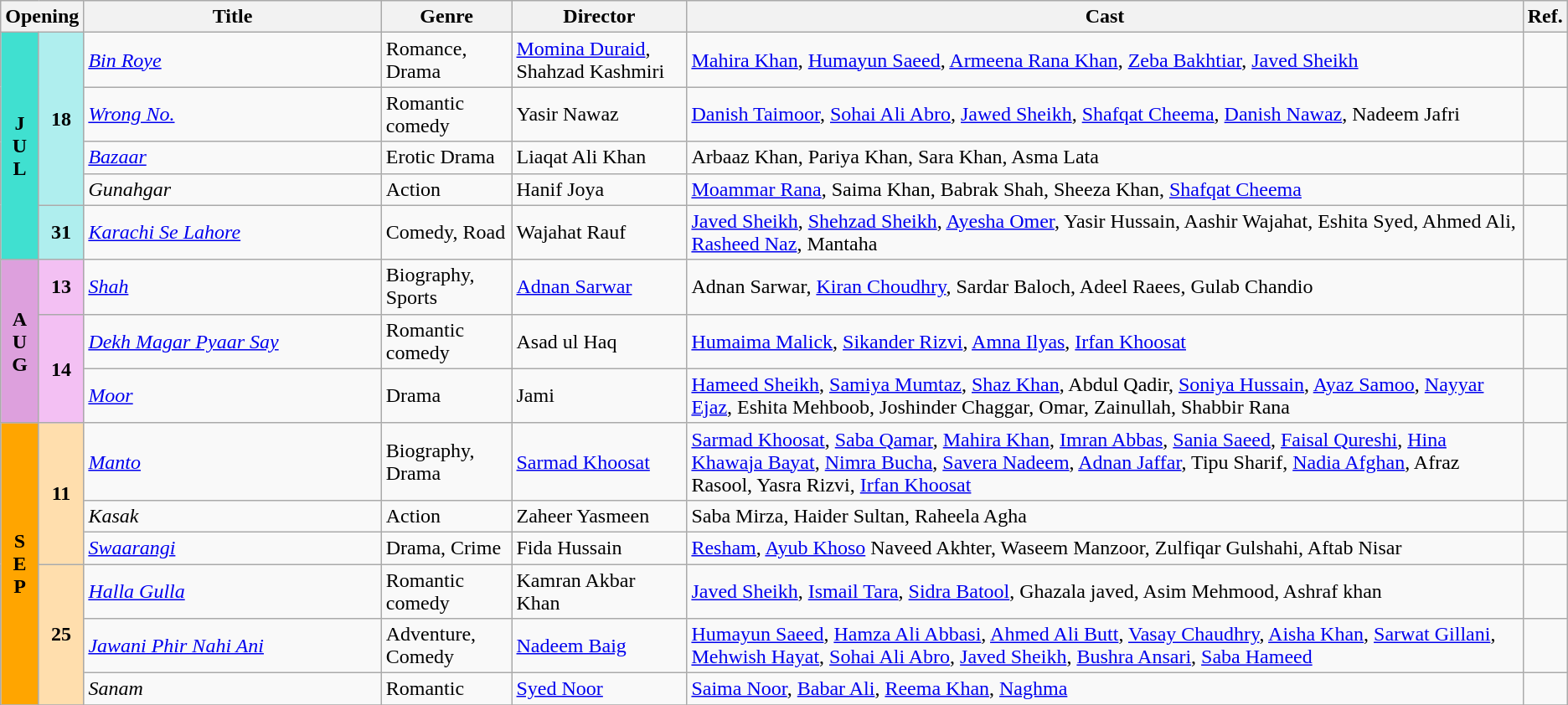<table class="wikitable">
<tr style="background:#b0e0e66; text-align:center;">
<th colspan="2"><strong>Opening</strong></th>
<th style="width:19%;"><strong>Title</strong></th>
<th><strong>Genre</strong></th>
<th><strong>Director</strong></th>
<th><strong>Cast</strong></th>
<th><strong>Ref.</strong></th>
</tr>
<tr>
<td rowspan="5" style="text-align:center; background:#40e0d0;"><strong>J<br>U<br>L</strong></td>
<td rowspan="4" style="text-align:center; textcolor:#000; background:#afeeee;"><strong>18</strong></td>
<td><em><a href='#'>Bin Roye</a></em></td>
<td>Romance, Drama</td>
<td><a href='#'>Momina Duraid</a>, Shahzad Kashmiri</td>
<td><a href='#'>Mahira Khan</a>, <a href='#'>Humayun Saeed</a>, <a href='#'>Armeena Rana Khan</a>, <a href='#'>Zeba Bakhtiar</a>, <a href='#'>Javed Sheikh</a></td>
<td></td>
</tr>
<tr>
<td><em><a href='#'>Wrong No.</a></em></td>
<td>Romantic comedy</td>
<td>Yasir Nawaz</td>
<td><a href='#'>Danish Taimoor</a>, <a href='#'>Sohai Ali Abro</a>, <a href='#'>Jawed Sheikh</a>, <a href='#'>Shafqat Cheema</a>, <a href='#'>Danish Nawaz</a>, Nadeem Jafri</td>
<td></td>
</tr>
<tr>
<td><a href='#'><em>Bazaar</em></a></td>
<td>Erotic Drama</td>
<td>Liaqat Ali Khan</td>
<td>Arbaaz Khan, Pariya Khan, Sara Khan, Asma Lata</td>
<td></td>
</tr>
<tr>
<td><em>Gunahgar</em></td>
<td>Action</td>
<td>Hanif Joya</td>
<td><a href='#'>Moammar Rana</a>, Saima Khan, Babrak Shah, Sheeza Khan, <a href='#'>Shafqat Cheema</a></td>
<td></td>
</tr>
<tr>
<td rowspan="1" style="text-align:center; textcolor:#000; background:#afeeee;"><strong>31</strong></td>
<td><em><a href='#'>Karachi Se Lahore</a></em></td>
<td>Comedy, Road</td>
<td>Wajahat Rauf</td>
<td><a href='#'>Javed Sheikh</a>, <a href='#'>Shehzad Sheikh</a>, <a href='#'>Ayesha Omer</a>, Yasir Hussain, Aashir Wajahat,  Eshita Syed, Ahmed Ali, <a href='#'>Rasheed Naz</a>, Mantaha</td>
<td></td>
</tr>
<tr>
<td rowspan="3" style="text-align:center; background:plum;"><strong>A<br>U<br>G</strong></td>
<td rowspan="1" style="text-align:center; textcolor:#000; background:#f3c0f3;"><strong>13</strong></td>
<td><em><a href='#'>Shah</a></em></td>
<td>Biography, Sports</td>
<td><a href='#'>Adnan Sarwar</a></td>
<td>Adnan Sarwar, <a href='#'>Kiran Choudhry</a>, Sardar Baloch, Adeel Raees, Gulab Chandio</td>
<td></td>
</tr>
<tr>
<td rowspan="2" style="text-align:center; textcolor:#000; background:#f3c0f3;"><strong>14</strong></td>
<td><em><a href='#'>Dekh Magar Pyaar Say</a></em></td>
<td>Romantic comedy</td>
<td>Asad ul Haq</td>
<td><a href='#'>Humaima Malick</a>, <a href='#'>Sikander Rizvi</a>, <a href='#'>Amna Ilyas</a>, <a href='#'>Irfan Khoosat</a></td>
<td></td>
</tr>
<tr>
<td><em><a href='#'>Moor</a></em></td>
<td>Drama</td>
<td>Jami</td>
<td><a href='#'>Hameed Sheikh</a>, <a href='#'>Samiya Mumtaz</a>, <a href='#'>Shaz Khan</a>, Abdul Qadir, <a href='#'>Soniya Hussain</a>, <a href='#'>Ayaz Samoo</a>, <a href='#'>Nayyar Ejaz</a>, Eshita Mehboob, Joshinder Chaggar, Omar, Zainullah, Shabbir Rana</td>
<td></td>
</tr>
<tr>
<td rowspan="6" style="text-align:center; background:orange;"><strong>S<br>E<br>P</strong></td>
<td rowspan="3" style="text-align:center;background:#ffdead; textcolor:#000;"><strong>11</strong></td>
<td><em><a href='#'>Manto</a></em></td>
<td>Biography, Drama</td>
<td><a href='#'>Sarmad Khoosat</a></td>
<td><a href='#'>Sarmad Khoosat</a>, <a href='#'>Saba Qamar</a>, <a href='#'>Mahira Khan</a>, <a href='#'>Imran Abbas</a>, <a href='#'>Sania Saeed</a>, <a href='#'>Faisal Qureshi</a>, <a href='#'>Hina Khawaja Bayat</a>, <a href='#'>Nimra Bucha</a>, <a href='#'>Savera Nadeem</a>, <a href='#'>Adnan Jaffar</a>, Tipu Sharif, <a href='#'>Nadia Afghan</a>, Afraz Rasool, Yasra Rizvi, <a href='#'>Irfan Khoosat</a></td>
<td></td>
</tr>
<tr>
<td><em>Kasak</em></td>
<td>Action</td>
<td>Zaheer Yasmeen</td>
<td>Saba Mirza, Haider Sultan, Raheela Agha</td>
<td></td>
</tr>
<tr>
<td><em><a href='#'>Swaarangi</a></em></td>
<td>Drama, Crime</td>
<td>Fida Hussain</td>
<td><a href='#'>Resham</a>, <a href='#'>Ayub Khoso</a> Naveed Akhter, Waseem Manzoor, Zulfiqar Gulshahi, Aftab Nisar</td>
<td></td>
</tr>
<tr>
<td rowspan="3" style="text-align:center;background:#ffdead; textcolor:#000;"><strong>25</strong></td>
<td><em><a href='#'>Halla Gulla</a></em></td>
<td>Romantic comedy</td>
<td>Kamran Akbar Khan</td>
<td><a href='#'>Javed Sheikh</a>, <a href='#'>Ismail Tara</a>, <a href='#'>Sidra Batool</a>, Ghazala javed, Asim Mehmood, Ashraf khan</td>
<td></td>
</tr>
<tr>
<td><em><a href='#'>Jawani Phir Nahi Ani</a></em></td>
<td>Adventure, Comedy</td>
<td><a href='#'>Nadeem Baig</a></td>
<td><a href='#'>Humayun Saeed</a>, <a href='#'>Hamza Ali Abbasi</a>, <a href='#'>Ahmed Ali Butt</a>, <a href='#'>Vasay Chaudhry</a>, <a href='#'>Aisha Khan</a>, <a href='#'>Sarwat Gillani</a>, <a href='#'>Mehwish Hayat</a>, <a href='#'>Sohai Ali Abro</a>, <a href='#'>Javed Sheikh</a>, <a href='#'>Bushra Ansari</a>, <a href='#'>Saba Hameed</a></td>
<td></td>
</tr>
<tr>
<td><em>Sanam</em></td>
<td>Romantic</td>
<td><a href='#'>Syed Noor</a></td>
<td><a href='#'>Saima Noor</a>, <a href='#'>Babar Ali</a>, <a href='#'>Reema Khan</a>, <a href='#'>Naghma</a></td>
<td></td>
</tr>
<tr>
</tr>
</table>
